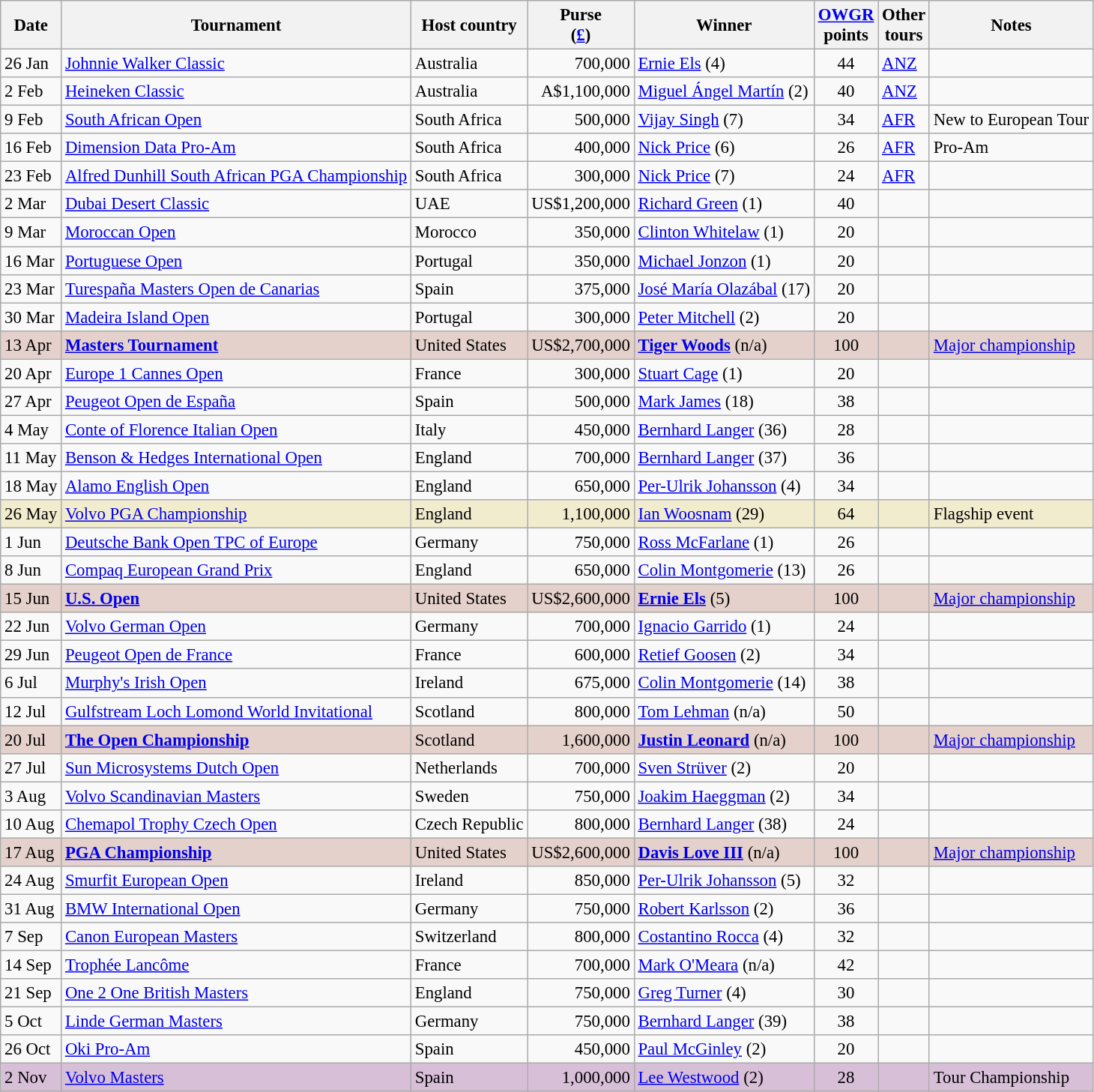<table class="wikitable" style="font-size:95%">
<tr>
<th>Date</th>
<th>Tournament</th>
<th>Host country</th>
<th>Purse<br>(<a href='#'>£</a>)</th>
<th>Winner</th>
<th><a href='#'>OWGR</a><br>points</th>
<th>Other<br>tours</th>
<th>Notes</th>
</tr>
<tr>
<td>26 Jan</td>
<td><a href='#'>Johnnie Walker Classic</a></td>
<td>Australia</td>
<td align=right>700,000</td>
<td> <a href='#'>Ernie Els</a> (4)</td>
<td align=center>44</td>
<td><a href='#'>ANZ</a></td>
<td></td>
</tr>
<tr>
<td>2 Feb</td>
<td><a href='#'>Heineken Classic</a></td>
<td>Australia</td>
<td align=right>A$1,100,000</td>
<td> <a href='#'>Miguel Ángel Martín</a> (2)</td>
<td align=center>40</td>
<td><a href='#'>ANZ</a></td>
<td></td>
</tr>
<tr>
<td>9 Feb</td>
<td><a href='#'>South African Open</a></td>
<td>South Africa</td>
<td align=right>500,000</td>
<td> <a href='#'>Vijay Singh</a> (7)</td>
<td align=center>34</td>
<td><a href='#'>AFR</a></td>
<td>New to European Tour</td>
</tr>
<tr>
<td>16 Feb</td>
<td><a href='#'>Dimension Data Pro-Am</a></td>
<td>South Africa</td>
<td align=right>400,000</td>
<td> <a href='#'>Nick Price</a> (6)</td>
<td align=center>26</td>
<td><a href='#'>AFR</a></td>
<td>Pro-Am</td>
</tr>
<tr>
<td>23 Feb</td>
<td><a href='#'>Alfred Dunhill South African PGA Championship</a></td>
<td>South Africa</td>
<td align=right>300,000</td>
<td> <a href='#'>Nick Price</a> (7)</td>
<td align=center>24</td>
<td><a href='#'>AFR</a></td>
<td></td>
</tr>
<tr>
<td>2 Mar</td>
<td><a href='#'>Dubai Desert Classic</a></td>
<td>UAE</td>
<td align=right>US$1,200,000</td>
<td> <a href='#'>Richard Green</a> (1)</td>
<td align=center>40</td>
<td></td>
<td></td>
</tr>
<tr>
<td>9 Mar</td>
<td><a href='#'>Moroccan Open</a></td>
<td>Morocco</td>
<td align=right>350,000</td>
<td> <a href='#'>Clinton Whitelaw</a> (1)</td>
<td align=center>20</td>
<td></td>
<td></td>
</tr>
<tr>
<td>16 Mar</td>
<td><a href='#'>Portuguese Open</a></td>
<td>Portugal</td>
<td align=right>350,000</td>
<td> <a href='#'>Michael Jonzon</a> (1)</td>
<td align=center>20</td>
<td></td>
<td></td>
</tr>
<tr>
<td>23 Mar</td>
<td><a href='#'>Turespaña Masters Open de Canarias</a></td>
<td>Spain</td>
<td align=right>375,000</td>
<td> <a href='#'>José María Olazábal</a> (17)</td>
<td align=center>20</td>
<td></td>
<td></td>
</tr>
<tr>
<td>30 Mar</td>
<td><a href='#'>Madeira Island Open</a></td>
<td>Portugal</td>
<td align=right>300,000</td>
<td> <a href='#'>Peter Mitchell</a> (2)</td>
<td align=center>20</td>
<td></td>
<td></td>
</tr>
<tr style="background:#e5d1cb;">
<td>13 Apr</td>
<td><strong><a href='#'>Masters Tournament</a></strong></td>
<td>United States</td>
<td align=right>US$2,700,000</td>
<td> <strong><a href='#'>Tiger Woods</a></strong> (n/a)</td>
<td align=center>100</td>
<td></td>
<td><a href='#'>Major championship</a></td>
</tr>
<tr>
<td>20 Apr</td>
<td><a href='#'>Europe 1 Cannes Open</a></td>
<td>France</td>
<td align=right>300,000</td>
<td> <a href='#'>Stuart Cage</a> (1)</td>
<td align=center>20</td>
<td></td>
<td></td>
</tr>
<tr>
<td>27 Apr</td>
<td><a href='#'>Peugeot Open de España</a></td>
<td>Spain</td>
<td align=right>500,000</td>
<td> <a href='#'>Mark James</a> (18)</td>
<td align=center>38</td>
<td></td>
<td></td>
</tr>
<tr>
<td>4 May</td>
<td><a href='#'>Conte of Florence Italian Open</a></td>
<td>Italy</td>
<td align=right>450,000</td>
<td> <a href='#'>Bernhard Langer</a> (36)</td>
<td align=center>28</td>
<td></td>
<td></td>
</tr>
<tr>
<td>11 May</td>
<td><a href='#'>Benson & Hedges International Open</a></td>
<td>England</td>
<td align=right>700,000</td>
<td> <a href='#'>Bernhard Langer</a> (37)</td>
<td align=center>36</td>
<td></td>
<td></td>
</tr>
<tr>
<td>18 May</td>
<td><a href='#'>Alamo English Open</a></td>
<td>England</td>
<td align=right>650,000</td>
<td> <a href='#'>Per-Ulrik Johansson</a> (4)</td>
<td align=center>34</td>
<td></td>
<td></td>
</tr>
<tr style="background:#f2ecce;">
<td>26 May</td>
<td><a href='#'>Volvo PGA Championship</a></td>
<td>England</td>
<td align=right>1,100,000</td>
<td> <a href='#'>Ian Woosnam</a> (29)</td>
<td align=center>64</td>
<td></td>
<td>Flagship event</td>
</tr>
<tr>
<td>1 Jun</td>
<td><a href='#'>Deutsche Bank Open TPC of Europe</a></td>
<td>Germany</td>
<td align=right>750,000</td>
<td> <a href='#'>Ross McFarlane</a> (1)</td>
<td align=center>26</td>
<td></td>
<td></td>
</tr>
<tr>
<td>8 Jun</td>
<td><a href='#'>Compaq European Grand Prix</a></td>
<td>England</td>
<td align=right>650,000</td>
<td> <a href='#'>Colin Montgomerie</a> (13)</td>
<td align=center>26</td>
<td></td>
<td></td>
</tr>
<tr style="background:#e5d1cb;">
<td>15 Jun</td>
<td><strong><a href='#'>U.S. Open</a></strong></td>
<td>United States</td>
<td align=right>US$2,600,000</td>
<td> <strong><a href='#'>Ernie Els</a></strong> (5)</td>
<td align=center>100</td>
<td></td>
<td><a href='#'>Major championship</a></td>
</tr>
<tr>
<td>22 Jun</td>
<td><a href='#'>Volvo German Open</a></td>
<td>Germany</td>
<td align=right>700,000</td>
<td> <a href='#'>Ignacio Garrido</a> (1)</td>
<td align=center>24</td>
<td></td>
<td></td>
</tr>
<tr>
<td>29 Jun</td>
<td><a href='#'>Peugeot Open de France</a></td>
<td>France</td>
<td align=right>600,000</td>
<td> <a href='#'>Retief Goosen</a> (2)</td>
<td align=center>34</td>
<td></td>
<td></td>
</tr>
<tr>
<td>6 Jul</td>
<td><a href='#'>Murphy's Irish Open</a></td>
<td>Ireland</td>
<td align=right>675,000</td>
<td> <a href='#'>Colin Montgomerie</a> (14)</td>
<td align=center>38</td>
<td></td>
<td></td>
</tr>
<tr>
<td>12 Jul</td>
<td><a href='#'>Gulfstream Loch Lomond World Invitational</a></td>
<td>Scotland</td>
<td align=right>800,000</td>
<td> <a href='#'>Tom Lehman</a> (n/a)</td>
<td align=center>50</td>
<td></td>
<td></td>
</tr>
<tr style="background:#e5d1cb;">
<td>20 Jul</td>
<td><strong><a href='#'>The Open Championship</a></strong></td>
<td>Scotland</td>
<td align=right>1,600,000</td>
<td> <strong><a href='#'>Justin Leonard</a></strong> (n/a)</td>
<td align=center>100</td>
<td></td>
<td><a href='#'>Major championship</a></td>
</tr>
<tr>
<td>27 Jul</td>
<td><a href='#'>Sun Microsystems Dutch Open</a></td>
<td>Netherlands</td>
<td align=right>700,000</td>
<td> <a href='#'>Sven Strüver</a> (2)</td>
<td align=center>20</td>
<td></td>
<td></td>
</tr>
<tr>
<td>3 Aug</td>
<td><a href='#'>Volvo Scandinavian Masters</a></td>
<td>Sweden</td>
<td align=right>750,000</td>
<td> <a href='#'>Joakim Haeggman</a> (2)</td>
<td align=center>34</td>
<td></td>
<td></td>
</tr>
<tr>
<td>10 Aug</td>
<td><a href='#'>Chemapol Trophy Czech Open</a></td>
<td>Czech Republic</td>
<td align=right>800,000</td>
<td> <a href='#'>Bernhard Langer</a> (38)</td>
<td align=center>24</td>
<td></td>
<td></td>
</tr>
<tr style="background:#e5d1cb;">
<td>17 Aug</td>
<td><strong><a href='#'>PGA Championship</a></strong></td>
<td>United States</td>
<td align=right>US$2,600,000</td>
<td> <strong><a href='#'>Davis Love III</a></strong> (n/a)</td>
<td align=center>100</td>
<td></td>
<td><a href='#'>Major championship</a></td>
</tr>
<tr>
<td>24 Aug</td>
<td><a href='#'>Smurfit European Open</a></td>
<td>Ireland</td>
<td align=right>850,000</td>
<td> <a href='#'>Per-Ulrik Johansson</a> (5)</td>
<td align=center>32</td>
<td></td>
<td></td>
</tr>
<tr>
<td>31 Aug</td>
<td><a href='#'>BMW International Open</a></td>
<td>Germany</td>
<td align=right>750,000</td>
<td> <a href='#'>Robert Karlsson</a> (2)</td>
<td align=center>36</td>
<td></td>
<td></td>
</tr>
<tr>
<td>7 Sep</td>
<td><a href='#'>Canon European Masters</a></td>
<td>Switzerland</td>
<td align=right>800,000</td>
<td> <a href='#'>Costantino Rocca</a> (4)</td>
<td align=center>32</td>
<td></td>
<td></td>
</tr>
<tr>
<td>14 Sep</td>
<td><a href='#'>Trophée Lancôme</a></td>
<td>France</td>
<td align=right>700,000</td>
<td> <a href='#'>Mark O'Meara</a> (n/a)</td>
<td align=center>42</td>
<td></td>
<td></td>
</tr>
<tr>
<td>21 Sep</td>
<td><a href='#'>One 2 One British Masters</a></td>
<td>England</td>
<td align=right>750,000</td>
<td> <a href='#'>Greg Turner</a> (4)</td>
<td align=center>30</td>
<td></td>
<td></td>
</tr>
<tr>
<td>5 Oct</td>
<td><a href='#'>Linde German Masters</a></td>
<td>Germany</td>
<td align=right>750,000</td>
<td> <a href='#'>Bernhard Langer</a> (39)</td>
<td align=center>38</td>
<td></td>
<td></td>
</tr>
<tr>
<td>26 Oct</td>
<td><a href='#'>Oki Pro-Am</a></td>
<td>Spain</td>
<td align=right>450,000</td>
<td> <a href='#'>Paul McGinley</a> (2)</td>
<td align=center>20</td>
<td></td>
<td></td>
</tr>
<tr style="background:thistle;">
<td>2 Nov</td>
<td><a href='#'>Volvo Masters</a></td>
<td>Spain</td>
<td align=right>1,000,000</td>
<td> <a href='#'>Lee Westwood</a> (2)</td>
<td align=center>28</td>
<td></td>
<td>Tour Championship</td>
</tr>
</table>
